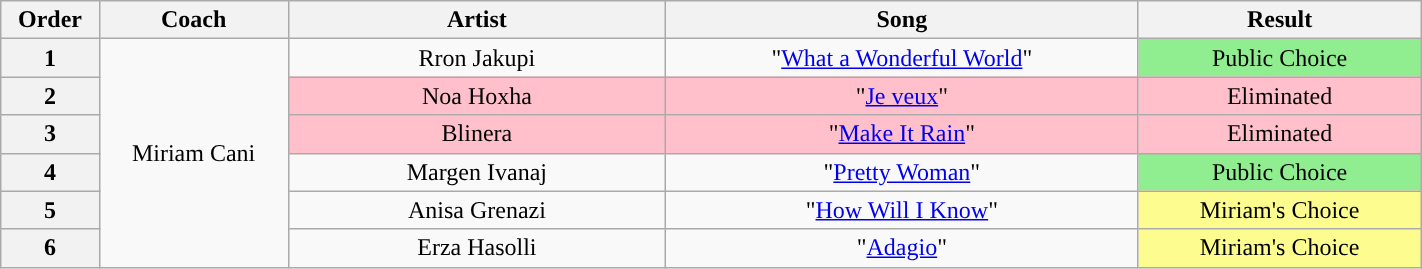<table class="wikitable" style="text-align:center; width:75%;">
<tr>
<th width="05%">Order</th>
<th width="10%">Coach</th>
<th width="20%">Artist</th>
<th width="25%">Song</th>
<th width="15%">Result</th>
</tr>
<tr>
<th>1</th>
<td rowspan="6">Miriam Cani</td>
<td>Rron Jakupi</td>
<td>"<a href='#'>What a Wonderful World</a>"</td>
<td style="background-color:lightgreen;">Public Choice</td>
</tr>
<tr>
<th>2</th>
<td style="background-color:pink;">Noa Hoxha</td>
<td style="background-color:pink;">"<a href='#'>Je veux</a>"</td>
<td style="background-color:pink;">Eliminated</td>
</tr>
<tr>
<th>3</th>
<td style="background-color:pink;">Blinera</td>
<td style="background-color:pink;">"<a href='#'>Make It Rain</a>"</td>
<td style="background-color:pink;">Eliminated</td>
</tr>
<tr>
<th>4</th>
<td>Margen Ivanaj</td>
<td>"<a href='#'>Pretty Woman</a>"</td>
<td style="background-color:lightgreen;">Public Choice</td>
</tr>
<tr>
<th>5</th>
<td>Anisa Grenazi</td>
<td>"<a href='#'>How Will I Know</a>"</td>
<td style="background-color:#fdfc8f;">Miriam's Choice</td>
</tr>
<tr>
<th>6</th>
<td>Erza Hasolli</td>
<td>"<a href='#'>Adagio</a>"</td>
<td style="background-color:#fdfc8f;">Miriam's Choice</td>
</tr>
</table>
